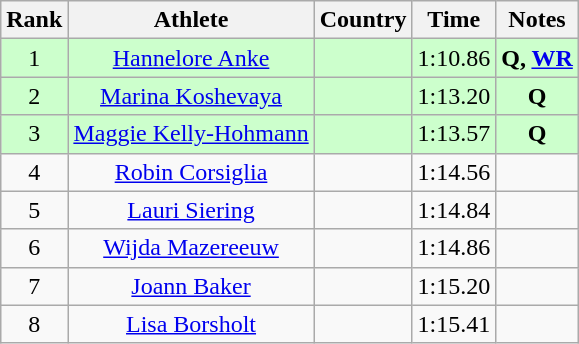<table class="wikitable sortable" style="text-align:center">
<tr>
<th>Rank</th>
<th>Athlete</th>
<th>Country</th>
<th>Time</th>
<th>Notes</th>
</tr>
<tr bgcolor=ccffcc>
<td>1</td>
<td><a href='#'>Hannelore Anke</a></td>
<td align=left></td>
<td>1:10.86</td>
<td><strong>Q, <a href='#'>WR</a> </strong></td>
</tr>
<tr bgcolor=ccffcc>
<td>2</td>
<td><a href='#'>Marina Koshevaya</a></td>
<td align=left></td>
<td>1:13.20</td>
<td><strong>Q </strong></td>
</tr>
<tr bgcolor=ccffcc>
<td>3</td>
<td><a href='#'>Maggie Kelly-Hohmann</a></td>
<td align=left></td>
<td>1:13.57</td>
<td><strong>Q </strong></td>
</tr>
<tr>
<td>4</td>
<td><a href='#'>Robin Corsiglia</a></td>
<td align=left></td>
<td>1:14.56</td>
<td><strong> </strong></td>
</tr>
<tr>
<td>5</td>
<td><a href='#'>Lauri Siering</a></td>
<td align=left></td>
<td>1:14.84</td>
<td><strong> </strong></td>
</tr>
<tr>
<td>6</td>
<td><a href='#'>Wijda Mazereeuw</a></td>
<td align=left></td>
<td>1:14.86</td>
<td><strong> </strong></td>
</tr>
<tr>
<td>7</td>
<td><a href='#'>Joann Baker</a></td>
<td align=left></td>
<td>1:15.20</td>
<td><strong> </strong></td>
</tr>
<tr>
<td>8</td>
<td><a href='#'>Lisa Borsholt</a></td>
<td align=left></td>
<td>1:15.41</td>
<td><strong> </strong></td>
</tr>
</table>
